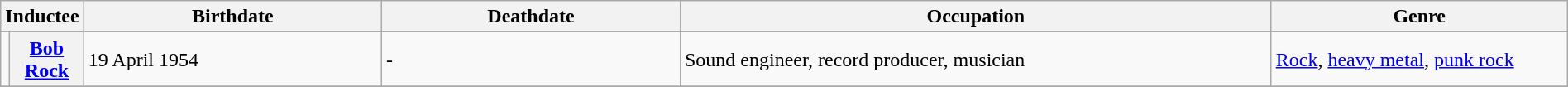<table class="wikitable" width="100%">
<tr>
<th colspan=2>Inductee</th>
<th width="20%">Birthdate</th>
<th width="20%">Deathdate</th>
<th width="40%">Occupation</th>
<th width="40%">Genre</th>
</tr>
<tr>
<td></td>
<th><a href='#'>Bob Rock</a></th>
<td>19 April 1954</td>
<td>-</td>
<td>Sound engineer, record producer, musician</td>
<td><a href='#'>Rock</a>, <a href='#'>heavy metal</a>, <a href='#'>punk rock</a></td>
</tr>
<tr>
</tr>
</table>
